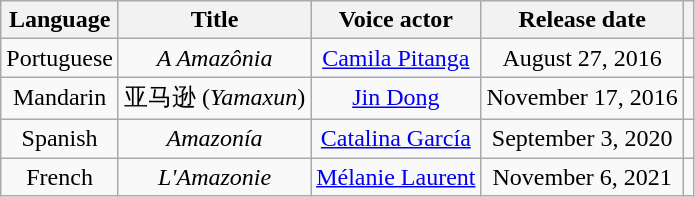<table class="wikitable">
<tr>
<th>Language</th>
<th>Title</th>
<th>Voice actor</th>
<th>Release date</th>
<th></th>
</tr>
<tr>
<td style="text-align: center;">Portuguese</td>
<td style="text-align: center;"><em>A Amazônia</em></td>
<td style="text-align: center;"><a href='#'>Camila Pitanga</a></td>
<td style="text-align: center;">August 27, 2016</td>
<td style="text-align: center;"></td>
</tr>
<tr>
<td style="text-align: center;">Mandarin</td>
<td style="text-align: center;">亚马逊 (<em>Yamaxun</em>)</td>
<td style="text-align: center;"><a href='#'>Jin Dong</a></td>
<td style="text-align: center;">November 17, 2016</td>
<td style="text-align: center;"></td>
</tr>
<tr>
<td style="text-align: center;">Spanish</td>
<td style="text-align: center;"><em>Amazonía</em></td>
<td style="text-align: center;"><a href='#'>Catalina García</a></td>
<td style="text-align: center;">September 3, 2020</td>
<td style="text-align: center;"></td>
</tr>
<tr>
<td style="text-align: center;">French</td>
<td style="text-align: center;"><em>L'Amazonie</em></td>
<td style="text-align: center;"><a href='#'>Mélanie Laurent</a></td>
<td style="text-align: center;">November 6, 2021</td>
<td style="text-align: center;"></td>
</tr>
</table>
